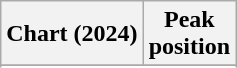<table class="wikitable sortable plainrowheaders" style="text-align:center">
<tr>
<th scope="col">Chart (2024)</th>
<th scope="col">Peak<br>position</th>
</tr>
<tr>
</tr>
<tr>
</tr>
</table>
